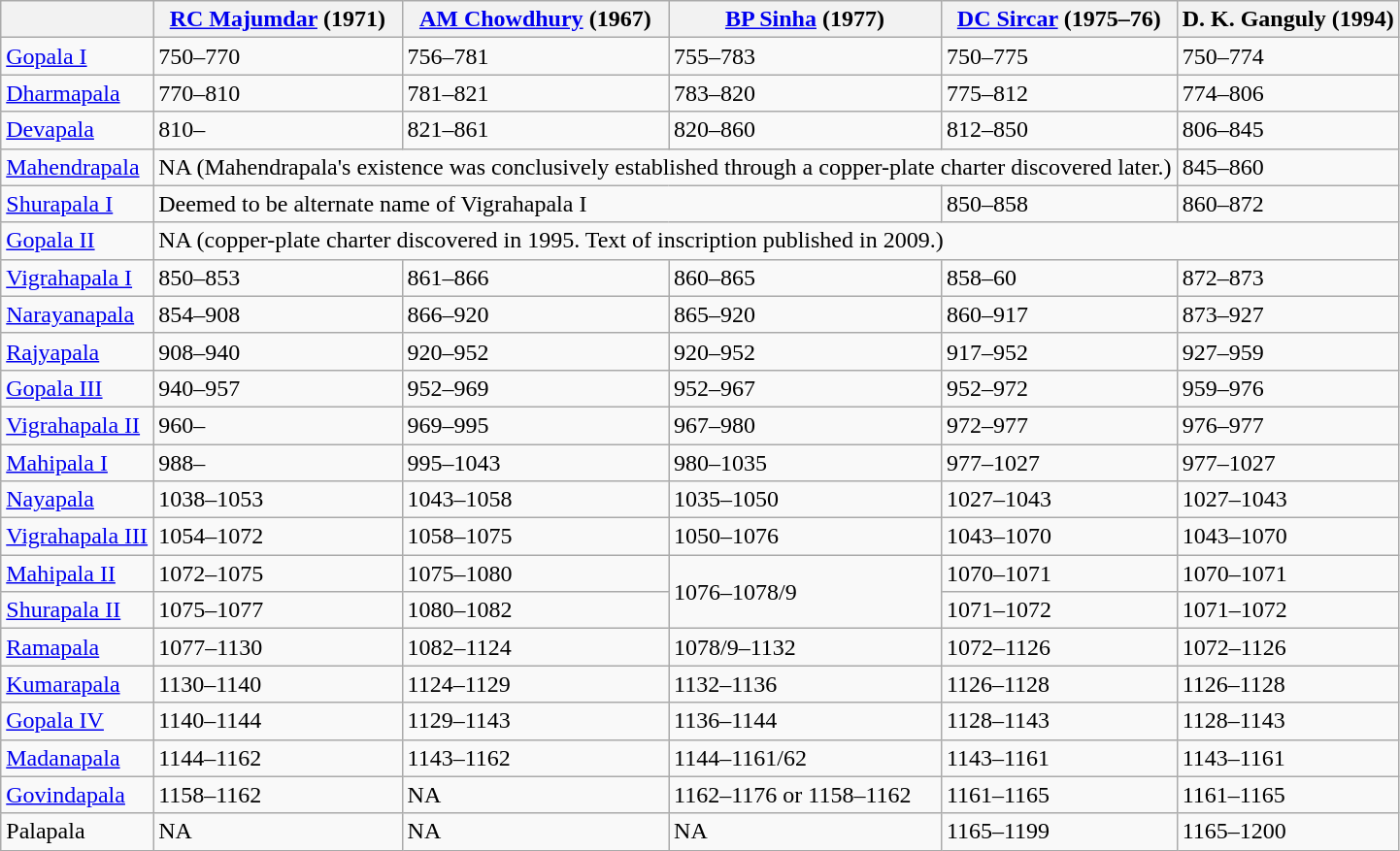<table class="wikitable">
<tr>
<th></th>
<th><a href='#'>RC Majumdar</a> (1971)</th>
<th><a href='#'>AM Chowdhury</a> (1967)</th>
<th><a href='#'>BP Sinha</a> (1977)</th>
<th><a href='#'>DC Sircar</a> (1975–76)</th>
<th>D. K. Ganguly (1994)</th>
</tr>
<tr>
<td><a href='#'>Gopala I</a></td>
<td>750–770</td>
<td>756–781</td>
<td>755–783</td>
<td>750–775</td>
<td>750–774</td>
</tr>
<tr>
<td><a href='#'>Dharmapala</a></td>
<td>770–810</td>
<td>781–821</td>
<td>783–820</td>
<td>775–812</td>
<td>774–806</td>
</tr>
<tr>
<td><a href='#'>Devapala</a></td>
<td>810–</td>
<td>821–861</td>
<td>820–860</td>
<td>812–850</td>
<td>806–845</td>
</tr>
<tr>
<td><a href='#'>Mahendrapala</a></td>
<td colspan="4">NA (Mahendrapala's existence was conclusively established through a copper-plate charter discovered later.)</td>
<td>845–860</td>
</tr>
<tr>
<td><a href='#'>Shurapala I</a></td>
<td colspan="3">Deemed to be alternate name of Vigrahapala I</td>
<td>850–858</td>
<td>860–872</td>
</tr>
<tr>
<td><a href='#'>Gopala II</a></td>
<td colspan="5">NA (copper-plate charter discovered in 1995. Text of inscription published in 2009.)</td>
</tr>
<tr>
<td><a href='#'>Vigrahapala I</a></td>
<td>850–853</td>
<td>861–866</td>
<td>860–865</td>
<td>858–60</td>
<td>872–873</td>
</tr>
<tr>
<td><a href='#'>Narayanapala</a></td>
<td>854–908</td>
<td>866–920</td>
<td>865–920</td>
<td>860–917</td>
<td>873–927</td>
</tr>
<tr>
<td><a href='#'>Rajyapala</a></td>
<td>908–940</td>
<td>920–952</td>
<td>920–952</td>
<td>917–952</td>
<td>927–959</td>
</tr>
<tr>
<td><a href='#'>Gopala III</a></td>
<td>940–957</td>
<td>952–969</td>
<td>952–967</td>
<td>952–972</td>
<td>959–976</td>
</tr>
<tr>
<td><a href='#'>Vigrahapala II</a></td>
<td>960–</td>
<td>969–995</td>
<td>967–980</td>
<td>972–977</td>
<td>976–977</td>
</tr>
<tr>
<td><a href='#'>Mahipala I</a></td>
<td>988–</td>
<td>995–1043</td>
<td>980–1035</td>
<td>977–1027</td>
<td>977–1027</td>
</tr>
<tr>
<td><a href='#'>Nayapala</a></td>
<td>1038–1053</td>
<td>1043–1058</td>
<td>1035–1050</td>
<td>1027–1043</td>
<td>1027–1043</td>
</tr>
<tr>
<td><a href='#'>Vigrahapala III</a></td>
<td>1054–1072</td>
<td>1058–1075</td>
<td>1050–1076</td>
<td>1043–1070</td>
<td>1043–1070</td>
</tr>
<tr>
<td><a href='#'>Mahipala II</a></td>
<td>1072–1075</td>
<td>1075–1080</td>
<td rowspan="2">1076–1078/9</td>
<td>1070–1071</td>
<td>1070–1071</td>
</tr>
<tr>
<td><a href='#'>Shurapala II</a></td>
<td>1075–1077</td>
<td>1080–1082</td>
<td>1071–1072</td>
<td>1071–1072</td>
</tr>
<tr>
<td><a href='#'>Ramapala</a></td>
<td>1077–1130</td>
<td>1082–1124</td>
<td>1078/9–1132</td>
<td>1072–1126</td>
<td>1072–1126</td>
</tr>
<tr>
<td><a href='#'>Kumarapala</a></td>
<td>1130–1140</td>
<td>1124–1129</td>
<td>1132–1136</td>
<td>1126–1128</td>
<td>1126–1128</td>
</tr>
<tr>
<td><a href='#'>Gopala IV</a></td>
<td>1140–1144</td>
<td>1129–1143</td>
<td>1136–1144</td>
<td>1128–1143</td>
<td>1128–1143</td>
</tr>
<tr>
<td><a href='#'>Madanapala</a></td>
<td>1144–1162</td>
<td>1143–1162</td>
<td>1144–1161/62</td>
<td>1143–1161</td>
<td>1143–1161</td>
</tr>
<tr>
<td><a href='#'>Govindapala</a></td>
<td>1158–1162</td>
<td>NA</td>
<td>1162–1176 or 1158–1162</td>
<td>1161–1165</td>
<td>1161–1165</td>
</tr>
<tr>
<td>Palapala</td>
<td>NA</td>
<td>NA</td>
<td>NA</td>
<td>1165–1199</td>
<td>1165–1200</td>
</tr>
</table>
